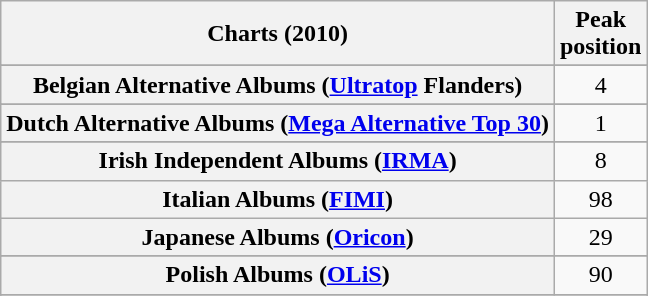<table class="wikitable sortable plainrowheaders" style="text-align:center;">
<tr>
<th scope="col">Charts (2010)</th>
<th scope="col">Peak<br>position</th>
</tr>
<tr>
</tr>
<tr>
</tr>
<tr>
</tr>
<tr>
<th scope="row">Belgian Alternative Albums (<a href='#'>Ultratop</a> Flanders)</th>
<td>4</td>
</tr>
<tr>
</tr>
<tr>
</tr>
<tr>
</tr>
<tr>
</tr>
<tr>
<th scope="row">Dutch Alternative Albums (<a href='#'>Mega Alternative Top 30</a>)</th>
<td>1</td>
</tr>
<tr>
</tr>
<tr>
</tr>
<tr>
</tr>
<tr>
</tr>
<tr>
</tr>
<tr>
<th scope="row">Irish Independent Albums (<a href='#'>IRMA</a>)</th>
<td>8</td>
</tr>
<tr>
<th scope="row">Italian Albums (<a href='#'>FIMI</a>)</th>
<td>98</td>
</tr>
<tr>
<th scope="row">Japanese Albums (<a href='#'>Oricon</a>)</th>
<td>29</td>
</tr>
<tr>
</tr>
<tr>
</tr>
<tr>
<th scope="row">Polish Albums (<a href='#'>OLiS</a>)</th>
<td>90</td>
</tr>
<tr>
</tr>
<tr>
</tr>
<tr>
</tr>
<tr>
</tr>
<tr>
</tr>
<tr>
</tr>
<tr>
</tr>
<tr>
</tr>
<tr>
</tr>
<tr>
</tr>
<tr>
</tr>
</table>
